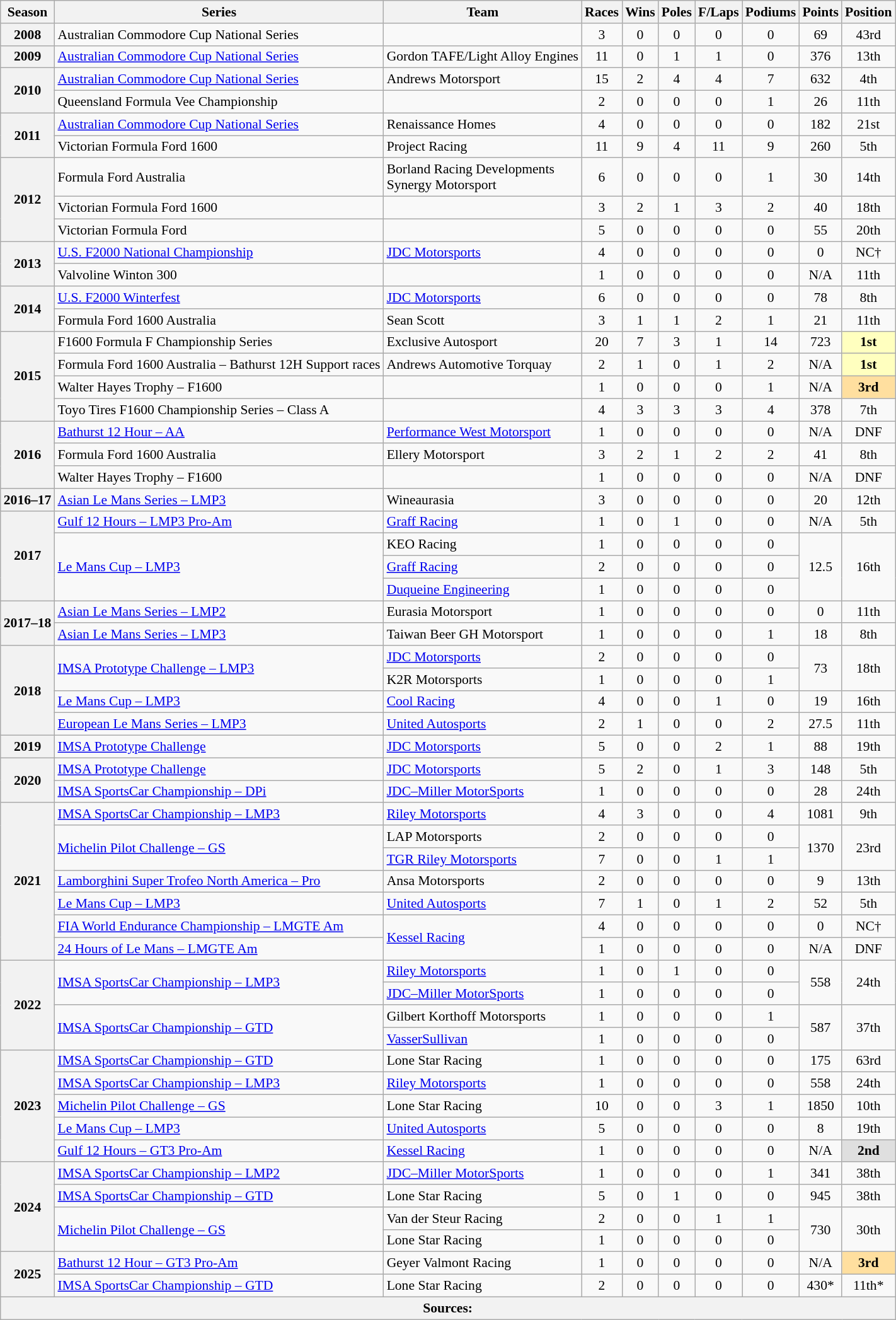<table class="wikitable" style="font-size: 90%; text-align:center">
<tr>
<th>Season</th>
<th>Series</th>
<th>Team</th>
<th>Races</th>
<th>Wins</th>
<th>Poles</th>
<th>F/Laps</th>
<th>Podiums</th>
<th>Points</th>
<th>Position</th>
</tr>
<tr>
<th>2008</th>
<td align=left>Australian Commodore Cup National Series</td>
<td align=left></td>
<td>3</td>
<td>0</td>
<td>0</td>
<td>0</td>
<td>0</td>
<td>69</td>
<td>43rd</td>
</tr>
<tr>
<th>2009</th>
<td align=left><a href='#'>Australian Commodore Cup National Series</a></td>
<td align=left>Gordon TAFE/Light Alloy Engines</td>
<td>11</td>
<td>0</td>
<td>1</td>
<td>1</td>
<td>0</td>
<td>376</td>
<td>13th</td>
</tr>
<tr>
<th rowspan="2">2010</th>
<td align=left><a href='#'>Australian Commodore Cup National Series</a></td>
<td align=left>Andrews Motorsport</td>
<td>15</td>
<td>2</td>
<td>4</td>
<td>4</td>
<td>7</td>
<td>632</td>
<td>4th</td>
</tr>
<tr>
<td align=left>Queensland Formula Vee Championship</td>
<td align=left></td>
<td>2</td>
<td>0</td>
<td>0</td>
<td>0</td>
<td>1</td>
<td>26</td>
<td>11th</td>
</tr>
<tr>
<th rowspan="2">2011</th>
<td align=left><a href='#'>Australian Commodore Cup National Series</a></td>
<td align=left>Renaissance Homes</td>
<td>4</td>
<td>0</td>
<td>0</td>
<td>0</td>
<td>0</td>
<td>182</td>
<td>21st</td>
</tr>
<tr>
<td align=left>Victorian Formula Ford 1600</td>
<td align=left>Project Racing</td>
<td>11</td>
<td>9</td>
<td>4</td>
<td>11</td>
<td>9</td>
<td>260</td>
<td>5th</td>
</tr>
<tr>
<th rowspan="3">2012</th>
<td align=left>Formula Ford Australia</td>
<td align=left>Borland Racing Developments<br>Synergy Motorsport</td>
<td>6</td>
<td>0</td>
<td>0</td>
<td>0</td>
<td>1</td>
<td>30</td>
<td>14th</td>
</tr>
<tr>
<td align=left>Victorian Formula Ford 1600</td>
<td align=left></td>
<td>3</td>
<td>2</td>
<td>1</td>
<td>3</td>
<td>2</td>
<td>40</td>
<td>18th</td>
</tr>
<tr>
<td align=left>Victorian Formula Ford</td>
<td align=left></td>
<td>5</td>
<td>0</td>
<td>0</td>
<td>0</td>
<td>0</td>
<td>55</td>
<td>20th</td>
</tr>
<tr>
<th rowspan="2">2013</th>
<td align=left><a href='#'>U.S. F2000 National Championship</a></td>
<td align=left><a href='#'>JDC Motorsports</a></td>
<td>4</td>
<td>0</td>
<td>0</td>
<td>0</td>
<td>0</td>
<td>0</td>
<td>NC†</td>
</tr>
<tr>
<td align=left>Valvoline Winton 300</td>
<td align=left></td>
<td>1</td>
<td>0</td>
<td>0</td>
<td>0</td>
<td>0</td>
<td>N/A</td>
<td>11th</td>
</tr>
<tr>
<th rowspan="2">2014</th>
<td align=left><a href='#'>U.S. F2000 Winterfest</a></td>
<td align=left><a href='#'>JDC Motorsports</a></td>
<td>6</td>
<td>0</td>
<td>0</td>
<td>0</td>
<td>0</td>
<td>78</td>
<td>8th</td>
</tr>
<tr>
<td align=left>Formula Ford 1600 Australia</td>
<td align=left>Sean Scott</td>
<td>3</td>
<td>1</td>
<td>1</td>
<td>2</td>
<td>1</td>
<td>21</td>
<td>11th</td>
</tr>
<tr>
<th rowspan="4">2015</th>
<td align=left>F1600 Formula F Championship Series</td>
<td align=left>Exclusive Autosport</td>
<td>20</td>
<td>7</td>
<td>3</td>
<td>1</td>
<td>14</td>
<td>723</td>
<td style="background:#FFFFBF"><strong>1st</strong></td>
</tr>
<tr>
<td align=left>Formula Ford 1600 Australia – Bathurst 12H Support races</td>
<td align=left>Andrews Automotive Torquay</td>
<td>2</td>
<td>1</td>
<td>0</td>
<td>1</td>
<td>2</td>
<td>N/A</td>
<td style="background:#FFFFBF"><strong>1st</strong></td>
</tr>
<tr>
<td align=left>Walter Hayes Trophy – F1600</td>
<td align=left></td>
<td>1</td>
<td>0</td>
<td>0</td>
<td>0</td>
<td>1</td>
<td>N/A</td>
<td style="background:#ffdf9f"><strong>3rd</strong></td>
</tr>
<tr>
<td align=left>Toyo Tires F1600 Championship Series – Class A</td>
<td align=left></td>
<td>4</td>
<td>3</td>
<td>3</td>
<td>3</td>
<td>4</td>
<td>378</td>
<td>7th</td>
</tr>
<tr>
<th rowspan="3">2016</th>
<td align=left><a href='#'>Bathurst 12 Hour – AA</a></td>
<td align=left><a href='#'>Performance West Motorsport</a></td>
<td>1</td>
<td>0</td>
<td>0</td>
<td>0</td>
<td>0</td>
<td>N/A</td>
<td>DNF</td>
</tr>
<tr>
<td align=left>Formula Ford 1600 Australia</td>
<td align=left>Ellery Motorsport</td>
<td>3</td>
<td>2</td>
<td>1</td>
<td>2</td>
<td>2</td>
<td>41</td>
<td>8th</td>
</tr>
<tr>
<td align=left>Walter Hayes Trophy – F1600</td>
<td align=left></td>
<td>1</td>
<td>0</td>
<td>0</td>
<td>0</td>
<td>0</td>
<td>N/A</td>
<td>DNF</td>
</tr>
<tr>
<th>2016–17</th>
<td align=left><a href='#'>Asian Le Mans Series – LMP3</a></td>
<td align=left>Wineaurasia</td>
<td>3</td>
<td>0</td>
<td>0</td>
<td>0</td>
<td>0</td>
<td>20</td>
<td>12th</td>
</tr>
<tr>
<th rowspan="4">2017</th>
<td align=left><a href='#'>Gulf 12 Hours – LMP3 Pro-Am</a></td>
<td align=left><a href='#'>Graff Racing</a></td>
<td>1</td>
<td>0</td>
<td>1</td>
<td>0</td>
<td>0</td>
<td>N/A</td>
<td>5th</td>
</tr>
<tr>
<td align=left rowspan="3"><a href='#'>Le Mans Cup – LMP3</a></td>
<td align=left>KEO Racing</td>
<td>1</td>
<td>0</td>
<td>0</td>
<td>0</td>
<td>0</td>
<td rowspan="3">12.5</td>
<td rowspan="3">16th</td>
</tr>
<tr>
<td align=left><a href='#'>Graff Racing</a></td>
<td>2</td>
<td>0</td>
<td>0</td>
<td>0</td>
<td>0</td>
</tr>
<tr>
<td align=left><a href='#'>Duqueine Engineering</a></td>
<td>1</td>
<td>0</td>
<td>0</td>
<td>0</td>
<td>0</td>
</tr>
<tr>
<th rowspan="2">2017–18</th>
<td align=left><a href='#'>Asian Le Mans Series – LMP2</a></td>
<td align=left>Eurasia Motorsport</td>
<td>1</td>
<td>0</td>
<td>0</td>
<td>0</td>
<td>0</td>
<td>0</td>
<td>11th</td>
</tr>
<tr>
<td align=left><a href='#'>Asian Le Mans Series – LMP3</a></td>
<td align=left>Taiwan Beer GH Motorsport</td>
<td>1</td>
<td>0</td>
<td>0</td>
<td>0</td>
<td>1</td>
<td>18</td>
<td>8th</td>
</tr>
<tr>
<th rowspan="4">2018</th>
<td align=left rowspan="2"><a href='#'>IMSA Prototype Challenge – LMP3</a></td>
<td align=left><a href='#'>JDC Motorsports</a></td>
<td>2</td>
<td>0</td>
<td>0</td>
<td>0</td>
<td>0</td>
<td rowspan="2">73</td>
<td rowspan="2">18th</td>
</tr>
<tr>
<td align=left>K2R Motorsports</td>
<td>1</td>
<td>0</td>
<td>0</td>
<td>0</td>
<td>1</td>
</tr>
<tr>
<td align=left><a href='#'>Le Mans Cup – LMP3</a></td>
<td align=left><a href='#'>Cool Racing</a></td>
<td>4</td>
<td>0</td>
<td>0</td>
<td>1</td>
<td>0</td>
<td>19</td>
<td>16th</td>
</tr>
<tr>
<td align=left><a href='#'>European Le Mans Series – LMP3</a></td>
<td align=left><a href='#'>United Autosports</a></td>
<td>2</td>
<td>1</td>
<td>0</td>
<td>0</td>
<td>2</td>
<td>27.5</td>
<td>11th</td>
</tr>
<tr>
<th>2019</th>
<td align=left><a href='#'>IMSA Prototype Challenge</a></td>
<td align=left><a href='#'>JDC Motorsports</a></td>
<td>5</td>
<td>0</td>
<td>0</td>
<td>2</td>
<td>1</td>
<td>88</td>
<td>19th</td>
</tr>
<tr>
<th rowspan="2">2020</th>
<td align=left><a href='#'>IMSA Prototype Challenge</a></td>
<td align=left><a href='#'>JDC Motorsports</a></td>
<td>5</td>
<td>2</td>
<td>0</td>
<td>1</td>
<td>3</td>
<td>148</td>
<td>5th</td>
</tr>
<tr>
<td align=left><a href='#'>IMSA SportsCar Championship – DPi</a></td>
<td align=left><a href='#'>JDC–Miller MotorSports</a></td>
<td>1</td>
<td>0</td>
<td>0</td>
<td>0</td>
<td>0</td>
<td>28</td>
<td>24th</td>
</tr>
<tr>
<th rowspan="7">2021</th>
<td align=left><a href='#'>IMSA SportsCar Championship – LMP3</a></td>
<td align=left><a href='#'>Riley Motorsports</a></td>
<td>4</td>
<td>3</td>
<td>0</td>
<td>0</td>
<td>4</td>
<td>1081</td>
<td>9th</td>
</tr>
<tr>
<td align=left rowspan="2"><a href='#'>Michelin Pilot Challenge – GS</a></td>
<td align=left>LAP Motorsports</td>
<td>2</td>
<td>0</td>
<td>0</td>
<td>0</td>
<td>0</td>
<td rowspan="2">1370</td>
<td rowspan="2">23rd</td>
</tr>
<tr>
<td align=left><a href='#'>TGR Riley Motorsports</a></td>
<td>7</td>
<td>0</td>
<td>0</td>
<td>1</td>
<td>1</td>
</tr>
<tr>
<td align=left><a href='#'>Lamborghini Super Trofeo North America – Pro</a></td>
<td align=left>Ansa Motorsports</td>
<td>2</td>
<td>0</td>
<td>0</td>
<td>0</td>
<td>0</td>
<td>9</td>
<td>13th</td>
</tr>
<tr>
<td align=left><a href='#'>Le Mans Cup – LMP3</a></td>
<td align=left><a href='#'>United Autosports</a></td>
<td>7</td>
<td>1</td>
<td>0</td>
<td>1</td>
<td>2</td>
<td>52</td>
<td>5th</td>
</tr>
<tr>
<td align=left><a href='#'>FIA World Endurance Championship – LMGTE Am</a></td>
<td rowspan=2 align=left><a href='#'>Kessel Racing</a></td>
<td>4</td>
<td>0</td>
<td>0</td>
<td>0</td>
<td>0</td>
<td>0</td>
<td>NC†</td>
</tr>
<tr>
<td align=left><a href='#'>24 Hours of Le Mans – LMGTE Am</a></td>
<td>1</td>
<td>0</td>
<td>0</td>
<td>0</td>
<td>0</td>
<td>N/A</td>
<td>DNF</td>
</tr>
<tr>
<th rowspan="4">2022</th>
<td align=left rowspan="2"><a href='#'>IMSA SportsCar Championship – LMP3</a></td>
<td align=left><a href='#'>Riley Motorsports</a></td>
<td>1</td>
<td>0</td>
<td>1</td>
<td>0</td>
<td>0</td>
<td rowspan="2">558</td>
<td rowspan="2">24th</td>
</tr>
<tr>
<td align=left><a href='#'>JDC–Miller MotorSports</a></td>
<td>1</td>
<td>0</td>
<td>0</td>
<td>0</td>
<td>0</td>
</tr>
<tr>
<td align=left rowspan="2"><a href='#'>IMSA SportsCar Championship – GTD</a></td>
<td align=left>Gilbert Korthoff Motorsports</td>
<td>1</td>
<td>0</td>
<td>0</td>
<td>0</td>
<td>1</td>
<td rowspan="2">587</td>
<td rowspan="2">37th</td>
</tr>
<tr>
<td align=left><a href='#'>VasserSullivan</a></td>
<td>1</td>
<td>0</td>
<td>0</td>
<td>0</td>
<td>0</td>
</tr>
<tr>
<th rowspan="5">2023</th>
<td align=left><a href='#'>IMSA SportsCar Championship – GTD</a></td>
<td align=left>Lone Star Racing</td>
<td>1</td>
<td>0</td>
<td>0</td>
<td>0</td>
<td>0</td>
<td>175</td>
<td>63rd</td>
</tr>
<tr>
<td align=left><a href='#'>IMSA SportsCar Championship – LMP3</a></td>
<td align=left><a href='#'>Riley Motorsports</a></td>
<td>1</td>
<td>0</td>
<td>0</td>
<td>0</td>
<td>0</td>
<td>558</td>
<td>24th</td>
</tr>
<tr>
<td align=left><a href='#'>Michelin Pilot Challenge – GS</a></td>
<td align=left>Lone Star Racing</td>
<td>10</td>
<td>0</td>
<td>0</td>
<td>3</td>
<td>1</td>
<td>1850</td>
<td>10th</td>
</tr>
<tr>
<td align=left><a href='#'>Le Mans Cup – LMP3</a></td>
<td align=left><a href='#'>United Autosports</a></td>
<td>5</td>
<td>0</td>
<td>0</td>
<td>0</td>
<td>0</td>
<td>8</td>
<td>19th</td>
</tr>
<tr>
<td align=left><a href='#'>Gulf 12 Hours – GT3 Pro-Am</a></td>
<td align=left><a href='#'>Kessel Racing</a></td>
<td>1</td>
<td>0</td>
<td>0</td>
<td>0</td>
<td>0</td>
<td>N/A</td>
<td style="background:#dfdfdf"><strong>2nd</strong></td>
</tr>
<tr>
<th rowspan="4">2024</th>
<td align=left><a href='#'>IMSA SportsCar Championship – LMP2</a></td>
<td align=left><a href='#'>JDC–Miller MotorSports</a></td>
<td>1</td>
<td>0</td>
<td>0</td>
<td>0</td>
<td>1</td>
<td>341</td>
<td>38th</td>
</tr>
<tr>
<td align=left><a href='#'>IMSA SportsCar Championship – GTD</a></td>
<td align=left>Lone Star Racing</td>
<td>5</td>
<td>0</td>
<td>1</td>
<td>0</td>
<td>0</td>
<td>945</td>
<td>38th</td>
</tr>
<tr>
<td align=left rowspan="2"><a href='#'>Michelin Pilot Challenge – GS</a></td>
<td align=left>Van der Steur Racing</td>
<td>2</td>
<td>0</td>
<td>0</td>
<td>1</td>
<td>1</td>
<td rowspan="2">730</td>
<td rowspan="2">30th</td>
</tr>
<tr>
<td align=left>Lone Star Racing</td>
<td>1</td>
<td>0</td>
<td>0</td>
<td>0</td>
<td>0</td>
</tr>
<tr>
<th rowspan="2">2025</th>
<td align=left><a href='#'>Bathurst 12 Hour – GT3 Pro-Am</a></td>
<td align=left>Geyer Valmont Racing</td>
<td>1</td>
<td>0</td>
<td>0</td>
<td>0</td>
<td>0</td>
<td>N/A</td>
<td style="background:#ffdf9f"><strong>3rd</strong></td>
</tr>
<tr>
<td align=left><a href='#'>IMSA SportsCar Championship – GTD</a></td>
<td align=left>Lone Star Racing</td>
<td>2</td>
<td>0</td>
<td>0</td>
<td>0</td>
<td>0</td>
<td>430*</td>
<td>11th*</td>
</tr>
<tr>
<th colspan="10">Sources:</th>
</tr>
</table>
